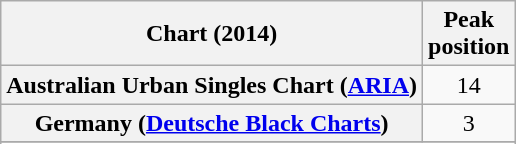<table class="wikitable plainrowheaders sortable" style="text-align:center;">
<tr>
<th scope="col">Chart (2014)</th>
<th scope="col">Peak<br>position</th>
</tr>
<tr>
<th scope="row">Australian Urban Singles Chart (<a href='#'>ARIA</a>)</th>
<td>14</td>
</tr>
<tr>
<th scope="row">Germany (<a href='#'>Deutsche Black Charts</a>)</th>
<td>3</td>
</tr>
<tr>
</tr>
<tr>
</tr>
<tr>
</tr>
<tr>
</tr>
</table>
